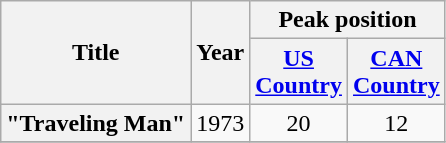<table class="wikitable plainrowheaders" style="text-align:center;">
<tr>
<th scope="col" rowspan = "2">Title</th>
<th scope="col" rowspan = "2">Year</th>
<th scope="col" colspan="2">Peak position</th>
</tr>
<tr>
<th><a href='#'>US<br>Country</a><br></th>
<th scope="col"><a href='#'>CAN<br>Country</a><br></th>
</tr>
<tr>
<th scope = "row">"Traveling Man"</th>
<td>1973</td>
<td>20</td>
<td>12</td>
</tr>
<tr>
</tr>
</table>
